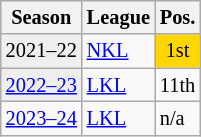<table class="wikitable" style="font-size:85%">
<tr>
<th>Season</th>
<th>League</th>
<th>Pos.</th>
</tr>
<tr>
<td style="background:#efefef;">2021–22</td>
<td><a href='#'>NKL</a></td>
<td style="background:gold" align="center">1st</td>
</tr>
<tr>
<td style="background:#efefef;"><a href='#'>2022–23</a></td>
<td><a href='#'>LKL</a></td>
<td align="center">11th</td>
</tr>
<tr>
<td><a href='#'>2023–24</a></td>
<td><a href='#'>LKL</a></td>
<td>n/a</td>
</tr>
</table>
